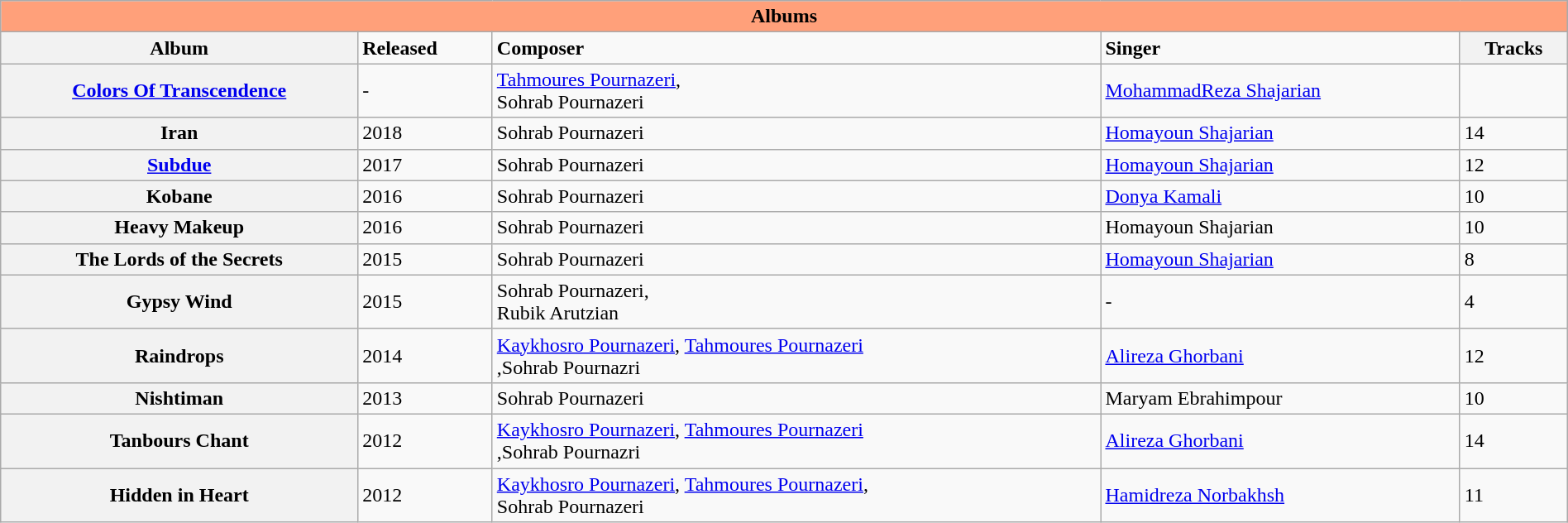<table class="wikitable center" style="width: 100%; font-size:100%;">
<tr>
<th colspan="5" style="background:LightSalmon;">Albums</th>
</tr>
<tr>
<th><strong>Album</strong></th>
<td><strong>Released</strong></td>
<td><strong>Composer</strong></td>
<td><strong>Singer</strong></td>
<th>Tracks</th>
</tr>
<tr>
<th><a href='#'>Colors Of Transcendence</a></th>
<td>-</td>
<td><a href='#'>Tahmoures Pournazeri</a>,<br>Sohrab Pournazeri</td>
<td><a href='#'>MohammadReza Shajarian</a></td>
<td></td>
</tr>
<tr>
<th>Iran</th>
<td>2018</td>
<td>Sohrab Pournazeri</td>
<td><a href='#'>Homayoun Shajarian</a></td>
<td>14</td>
</tr>
<tr>
<th><a href='#'>Subdue</a></th>
<td>2017</td>
<td>Sohrab Pournazeri</td>
<td><a href='#'>Homayoun Shajarian</a></td>
<td>12</td>
</tr>
<tr>
<th>Kobane</th>
<td>2016</td>
<td>Sohrab Pournazeri</td>
<td><a href='#'>Donya Kamali</a></td>
<td>10</td>
</tr>
<tr>
<th>Heavy Makeup</th>
<td>2016</td>
<td>Sohrab Pournazeri</td>
<td>Homayoun Shajarian</td>
<td>10</td>
</tr>
<tr>
<th>The Lords of the Secrets</th>
<td>2015</td>
<td>Sohrab Pournazeri</td>
<td><a href='#'>Homayoun Shajarian</a></td>
<td>8</td>
</tr>
<tr>
<th>Gypsy Wind</th>
<td>2015</td>
<td>Sohrab Pournazeri,<br>Rubik Arutzian</td>
<td>-</td>
<td>4</td>
</tr>
<tr>
<th>Raindrops</th>
<td>2014</td>
<td><a href='#'>Kaykhosro Pournazeri</a>, <a href='#'>Tahmoures Pournazeri</a><br>,Sohrab Pournazri</td>
<td><a href='#'>Alireza Ghorbani</a></td>
<td>12</td>
</tr>
<tr>
<th>Nishtiman</th>
<td>2013</td>
<td>Sohrab Pournazeri</td>
<td>Maryam Ebrahimpour</td>
<td>10</td>
</tr>
<tr>
<th>Tanbours Chant</th>
<td>2012</td>
<td><a href='#'>Kaykhosro Pournazeri</a>, <a href='#'>Tahmoures Pournazeri</a><br>,Sohrab Pournazri</td>
<td><a href='#'>Alireza Ghorbani</a></td>
<td>14</td>
</tr>
<tr>
<th>Hidden in Heart</th>
<td>2012</td>
<td><a href='#'>Kaykhosro Pournazeri</a>, <a href='#'>Tahmoures Pournazeri</a>,<br>Sohrab Pournazeri</td>
<td><a href='#'>Hamidreza Norbakhsh</a></td>
<td>11</td>
</tr>
</table>
